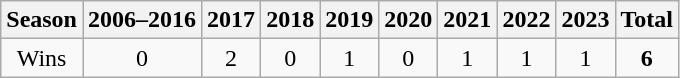<table class=wikitable>
<tr>
<th>Season</th>
<th>2006–2016</th>
<th>2017</th>
<th>2018</th>
<th>2019</th>
<th>2020</th>
<th>2021</th>
<th>2022</th>
<th>2023</th>
<th>Total</th>
</tr>
<tr align=center>
<td>Wins</td>
<td>0</td>
<td>2</td>
<td>0</td>
<td>1</td>
<td>0</td>
<td>1</td>
<td>1</td>
<td>1</td>
<td><strong>6</strong></td>
</tr>
</table>
